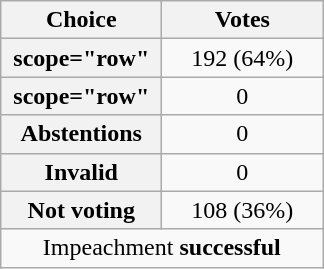<table class="wikitable floatright" style="text-align: center;">
<tr>
<th scope="col" style="width: 100px;">Choice</th>
<th scope="col" style="width: 100px;">Votes</th>
</tr>
<tr>
<th>scope="row" </th>
<td>192 (64%)</td>
</tr>
<tr>
<th>scope="row" </th>
<td>0</td>
</tr>
<tr>
<th scope="row">Abstentions</th>
<td>0</td>
</tr>
<tr>
<th scope="row">Invalid</th>
<td>0</td>
</tr>
<tr>
<th scope="row">Not voting</th>
<td>108 (36%)</td>
</tr>
<tr>
<td colspan="2">Impeachment <strong>successful</strong></td>
</tr>
</table>
